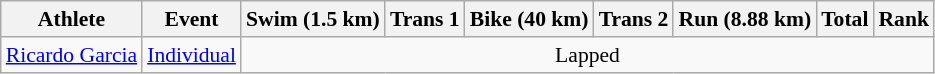<table class="wikitable" style="font-size:90%">
<tr>
<th>Athlete</th>
<th>Event</th>
<th>Swim (1.5 km)</th>
<th>Trans 1</th>
<th>Bike (40 km)</th>
<th>Trans 2</th>
<th>Run (8.88 km)</th>
<th>Total</th>
<th>Rank</th>
</tr>
<tr>
<td><a href='#'>Ricardo Garcia</a></td>
<td><a href='#'>Individual</a></td>
<td colspan="7" align=center>Lapped</td>
</tr>
</table>
